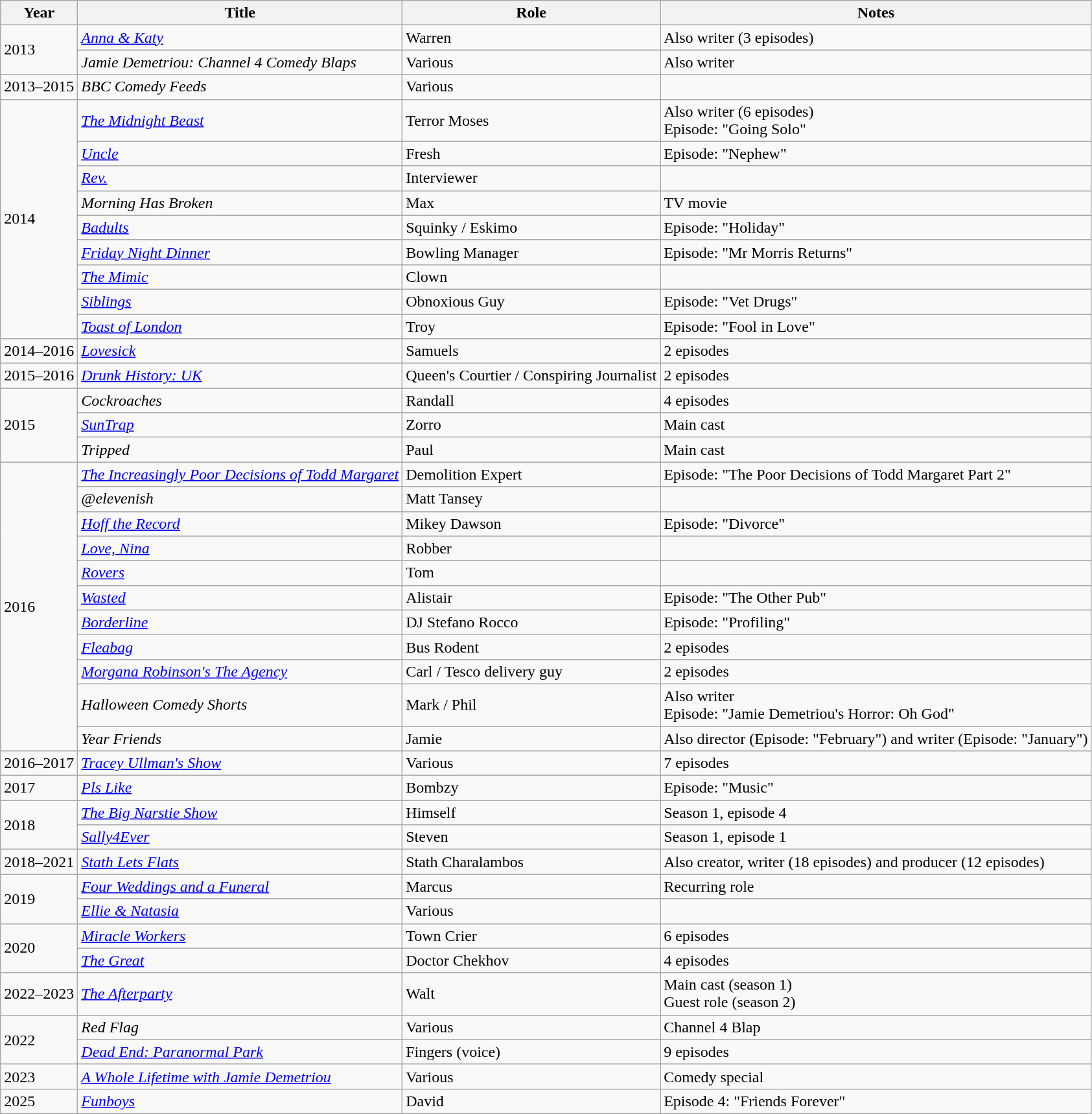<table class="wikitable sortable">
<tr>
<th scope="col">Year</th>
<th scope="col">Title</th>
<th scope="col">Role</th>
<th scope="col" class="unsortable">Notes</th>
</tr>
<tr>
<td rowspan="2">2013</td>
<td><em><a href='#'>Anna & Katy</a></em></td>
<td>Warren</td>
<td>Also writer (3 episodes)</td>
</tr>
<tr>
<td><em>Jamie Demetriou: Channel 4 Comedy Blaps</em></td>
<td>Various</td>
<td>Also writer</td>
</tr>
<tr>
<td>2013–2015</td>
<td><em>BBC Comedy Feeds</em></td>
<td>Various</td>
<td></td>
</tr>
<tr>
<td rowspan="9">2014</td>
<td><em><a href='#'>The Midnight Beast</a></em></td>
<td>Terror Moses</td>
<td>Also writer (6 episodes)<br>Episode: "Going Solo"</td>
</tr>
<tr>
<td><em><a href='#'>Uncle</a></em></td>
<td>Fresh</td>
<td>Episode: "Nephew"</td>
</tr>
<tr>
<td><em><a href='#'>Rev.</a></em></td>
<td>Interviewer</td>
<td></td>
</tr>
<tr>
<td><em>Morning Has Broken</em></td>
<td>Max</td>
<td>TV movie</td>
</tr>
<tr>
<td><em><a href='#'>Badults</a></em></td>
<td>Squinky / Eskimo</td>
<td>Episode: "Holiday"</td>
</tr>
<tr>
<td><em><a href='#'>Friday Night Dinner</a></em></td>
<td>Bowling Manager</td>
<td>Episode: "Mr Morris Returns"</td>
</tr>
<tr>
<td><em><a href='#'>The Mimic</a></em></td>
<td>Clown</td>
<td></td>
</tr>
<tr>
<td><em><a href='#'>Siblings</a></em></td>
<td>Obnoxious Guy</td>
<td>Episode: "Vet Drugs"</td>
</tr>
<tr>
<td><em><a href='#'>Toast of London</a></em></td>
<td>Troy</td>
<td>Episode: "Fool in Love"</td>
</tr>
<tr>
<td>2014–2016</td>
<td><em><a href='#'>Lovesick</a></em></td>
<td>Samuels</td>
<td>2 episodes</td>
</tr>
<tr>
<td>2015–2016</td>
<td><em><a href='#'>Drunk History: UK</a></em></td>
<td>Queen's Courtier / Conspiring Journalist</td>
<td>2 episodes</td>
</tr>
<tr>
<td rowspan="3">2015</td>
<td><em>Cockroaches</em></td>
<td>Randall</td>
<td>4 episodes</td>
</tr>
<tr>
<td><em><a href='#'>SunTrap</a></em></td>
<td>Zorro</td>
<td>Main cast</td>
</tr>
<tr>
<td><em>Tripped</em></td>
<td>Paul</td>
<td>Main cast</td>
</tr>
<tr>
<td rowspan="11">2016</td>
<td><em><a href='#'>The Increasingly Poor Decisions of Todd Margaret</a></em></td>
<td>Demolition Expert</td>
<td>Episode: "The Poor Decisions of Todd Margaret Part 2"</td>
</tr>
<tr>
<td><em>@elevenish</em></td>
<td>Matt Tansey</td>
<td></td>
</tr>
<tr>
<td><em><a href='#'>Hoff the Record</a></em></td>
<td>Mikey Dawson</td>
<td>Episode: "Divorce"</td>
</tr>
<tr>
<td><em><a href='#'>Love, Nina</a></em></td>
<td>Robber</td>
<td></td>
</tr>
<tr>
<td><em><a href='#'>Rovers</a></em></td>
<td>Tom</td>
<td></td>
</tr>
<tr>
<td><em><a href='#'>Wasted</a></em></td>
<td>Alistair</td>
<td>Episode: "The Other Pub"</td>
</tr>
<tr>
<td><em><a href='#'>Borderline</a></em></td>
<td>DJ Stefano Rocco</td>
<td>Episode: "Profiling"</td>
</tr>
<tr>
<td><em><a href='#'>Fleabag</a></em></td>
<td>Bus Rodent</td>
<td>2 episodes</td>
</tr>
<tr>
<td><em><a href='#'>Morgana Robinson's The Agency</a></em></td>
<td>Carl / Tesco delivery guy</td>
<td>2 episodes</td>
</tr>
<tr>
<td><em>Halloween Comedy Shorts</em></td>
<td>Mark / Phil</td>
<td>Also writer<br>Episode: "Jamie Demetriou's Horror: Oh God"</td>
</tr>
<tr>
<td><em>Year Friends</em></td>
<td>Jamie</td>
<td>Also director (Episode: "February") and writer (Episode: "January")</td>
</tr>
<tr>
<td>2016–2017</td>
<td><em><a href='#'>Tracey Ullman's Show</a></em></td>
<td>Various</td>
<td>7 episodes</td>
</tr>
<tr>
<td>2017</td>
<td><em><a href='#'>Pls Like</a></em></td>
<td>Bombzy</td>
<td>Episode: "Music"</td>
</tr>
<tr>
<td rowspan="2">2018</td>
<td><em><a href='#'>The Big Narstie Show</a></em></td>
<td>Himself</td>
<td>Season 1, episode 4</td>
</tr>
<tr>
<td><em><a href='#'>Sally4Ever</a></em></td>
<td>Steven</td>
<td>Season 1, episode 1</td>
</tr>
<tr>
<td>2018–2021</td>
<td><em><a href='#'>Stath Lets Flats</a></em></td>
<td>Stath Charalambos</td>
<td>Also creator, writer (18 episodes) and producer (12 episodes)</td>
</tr>
<tr>
<td rowspan="2">2019</td>
<td><em><a href='#'>Four Weddings and a Funeral</a></em></td>
<td>Marcus</td>
<td>Recurring role</td>
</tr>
<tr>
<td><em><a href='#'>Ellie & Natasia</a></em></td>
<td>Various</td>
<td></td>
</tr>
<tr>
<td rowspan="2">2020</td>
<td><em><a href='#'>Miracle Workers</a></em></td>
<td>Town Crier</td>
<td>6 episodes</td>
</tr>
<tr>
<td><em><a href='#'>The Great</a></em></td>
<td>Doctor Chekhov</td>
<td>4 episodes</td>
</tr>
<tr>
<td>2022–2023</td>
<td><em><a href='#'>The Afterparty</a></em></td>
<td>Walt</td>
<td>Main cast (season 1)<br>Guest role (season 2)</td>
</tr>
<tr>
<td rowspan="2">2022</td>
<td><em>Red Flag</em></td>
<td>Various</td>
<td>Channel 4 Blap</td>
</tr>
<tr>
<td><em><a href='#'>Dead End: Paranormal Park</a></em></td>
<td>Fingers (voice)</td>
<td>9 episodes</td>
</tr>
<tr>
<td>2023</td>
<td><em><a href='#'>A Whole Lifetime with Jamie Demetriou</a></em></td>
<td>Various</td>
<td>Comedy special</td>
</tr>
<tr>
<td>2025</td>
<td><em><a href='#'>Funboys</a></em></td>
<td>David</td>
<td>Episode 4: "Friends Forever"</td>
</tr>
</table>
